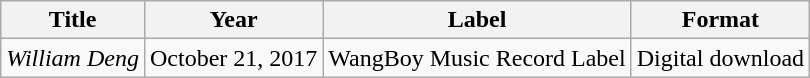<table class="wikitable">
<tr>
<th>Title</th>
<th>Year</th>
<th>Label</th>
<th>Format</th>
</tr>
<tr>
<td><em>William Deng</em></td>
<td>October 21, 2017</td>
<td>WangBoy Music Record Label</td>
<td>Digital download</td>
</tr>
</table>
